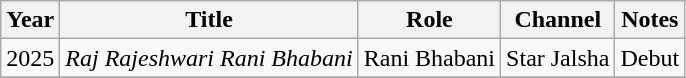<table class="wikitable sortable">
<tr>
<th>Year</th>
<th>Title</th>
<th>Role</th>
<th>Channel</th>
<th>Notes</th>
</tr>
<tr>
<td>2025</td>
<td><em>Raj Rajeshwari Rani Bhabani</em></td>
<td>Rani Bhabani</td>
<td>Star Jalsha</td>
<td>Debut</td>
</tr>
<tr>
</tr>
</table>
